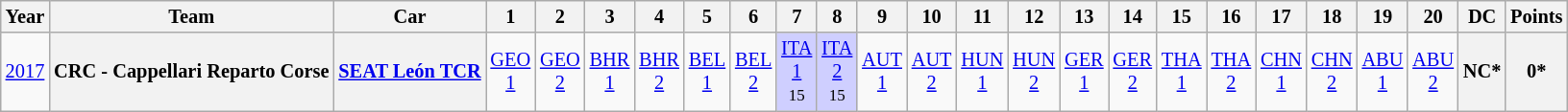<table class="wikitable" style="text-align:center; font-size:85%">
<tr>
<th>Year</th>
<th>Team</th>
<th>Car</th>
<th>1</th>
<th>2</th>
<th>3</th>
<th>4</th>
<th>5</th>
<th>6</th>
<th>7</th>
<th>8</th>
<th>9</th>
<th>10</th>
<th>11</th>
<th>12</th>
<th>13</th>
<th>14</th>
<th>15</th>
<th>16</th>
<th>17</th>
<th>18</th>
<th>19</th>
<th>20</th>
<th>DC</th>
<th>Points</th>
</tr>
<tr>
<td><a href='#'>2017</a></td>
<th>CRC - Cappellari Reparto Corse</th>
<th><a href='#'>SEAT León TCR</a></th>
<td style="background:#;"><a href='#'>GEO<br>1</a><br><small></small></td>
<td style="background:#;"><a href='#'>GEO<br>2</a><br><small></small></td>
<td style="background:#;"><a href='#'>BHR<br>1</a><br><small></small></td>
<td style="background:#;"><a href='#'>BHR<br>2</a><br><small></small></td>
<td style="background:#;"><a href='#'>BEL<br>1</a><br><small></small></td>
<td style="background:#;"><a href='#'>BEL<br>2</a><br><small></small></td>
<td style="background:#CFCFFF;"><a href='#'>ITA<br>1</a><br><small>15</small></td>
<td style="background:#CFCFFF;"><a href='#'>ITA<br>2</a><br><small>15</small></td>
<td style="background:#;"><a href='#'>AUT<br>1</a><br><small></small></td>
<td style="background:#;"><a href='#'>AUT<br>2</a><br><small></small></td>
<td style="background:#;"><a href='#'>HUN<br>1</a><br><small></small></td>
<td style="background:#;"><a href='#'>HUN<br>2</a><br><small></small></td>
<td style="background:#;"><a href='#'>GER<br>1</a><br><small></small></td>
<td style="background:#;"><a href='#'>GER<br>2</a><br><small></small></td>
<td style="background:#;"><a href='#'>THA<br>1</a><br><small></small></td>
<td style="background:#;"><a href='#'>THA<br>2</a><br><small></small></td>
<td style="background:#;"><a href='#'>CHN<br>1</a><br><small></small></td>
<td style="background:#;"><a href='#'>CHN<br>2</a><br><small></small></td>
<td style="background:#;"><a href='#'>ABU<br>1</a><br><small></small></td>
<td style="background:#;"><a href='#'>ABU<br>2</a><br><small></small></td>
<th>NC*</th>
<th>0*</th>
</tr>
</table>
